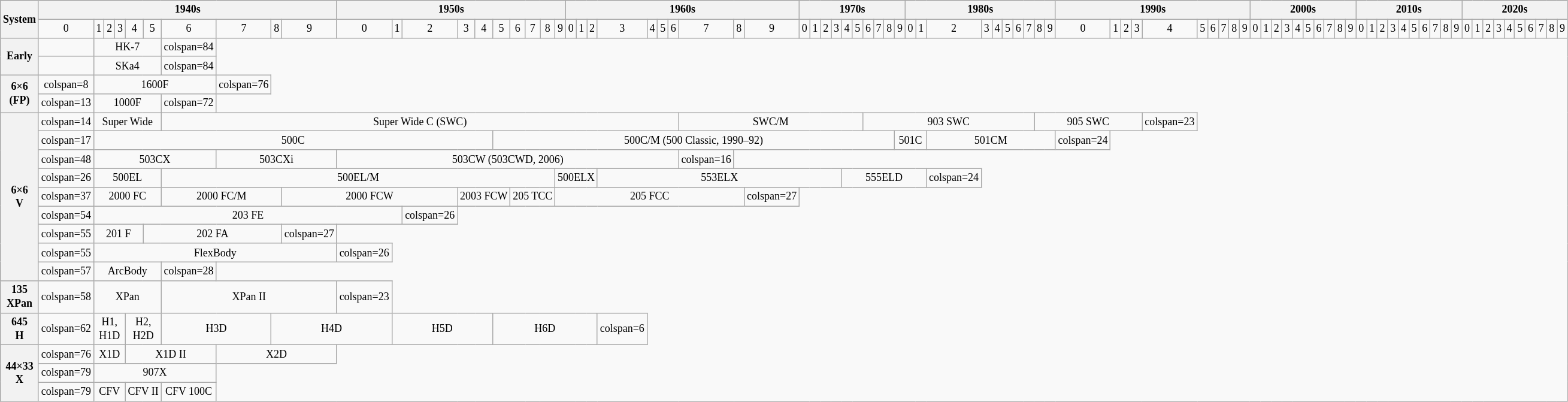<table class="wikitable" style="font-size:75%;text-align:center;">
<tr>
<th rowspan=2>System</th>
<th colspan=10>1940s</th>
<th colspan=10>1950s</th>
<th colspan=10>1960s</th>
<th colspan=10>1970s</th>
<th colspan=10>1980s</th>
<th colspan=10>1990s</th>
<th colspan=10>2000s</th>
<th colspan=10>2010s</th>
<th colspan=10>2020s</th>
</tr>
<tr>
<td>0</td>
<td>1</td>
<td>2</td>
<td>3</td>
<td>4</td>
<td>5</td>
<td>6</td>
<td>7</td>
<td>8</td>
<td>9</td>
<td>0</td>
<td>1</td>
<td>2</td>
<td>3</td>
<td>4</td>
<td>5</td>
<td>6</td>
<td>7</td>
<td>8</td>
<td>9</td>
<td>0</td>
<td>1</td>
<td>2</td>
<td>3</td>
<td>4</td>
<td>5</td>
<td>6</td>
<td>7</td>
<td>8</td>
<td>9</td>
<td>0</td>
<td>1</td>
<td>2</td>
<td>3</td>
<td>4</td>
<td>5</td>
<td>6</td>
<td>7</td>
<td>8</td>
<td>9</td>
<td>0</td>
<td>1</td>
<td>2</td>
<td>3</td>
<td>4</td>
<td>5</td>
<td>6</td>
<td>7</td>
<td>8</td>
<td>9</td>
<td>0</td>
<td>1</td>
<td>2</td>
<td>3</td>
<td>4</td>
<td>5</td>
<td>6</td>
<td>7</td>
<td>8</td>
<td>9</td>
<td>0</td>
<td>1</td>
<td>2</td>
<td>3</td>
<td>4</td>
<td>5</td>
<td>6</td>
<td>7</td>
<td>8</td>
<td>9</td>
<td>0</td>
<td>1</td>
<td>2</td>
<td>3</td>
<td>4</td>
<td>5</td>
<td>6</td>
<td>7</td>
<td>8</td>
<td>9</td>
<td>0</td>
<td>1</td>
<td>2</td>
<td>3</td>
<td>4</td>
<td>5</td>
<td>6</td>
<td>7</td>
<td>8</td>
<td>9</td>
</tr>
<tr>
<th rowspan=2>Early</th>
<td></td>
<td colspan=5>HK-7</td>
<td>colspan=84 </td>
</tr>
<tr>
<td></td>
<td colspan=5>SKa4</td>
<td>colspan=84 </td>
</tr>
<tr>
<th rowspan=2>6×6<br>(FP)</th>
<td>colspan=8 </td>
<td colspan=6>1600F</td>
<td>colspan=76 </td>
</tr>
<tr>
<td>colspan=13 </td>
<td colspan=5>1000F</td>
<td>colspan=72 </td>
</tr>
<tr>
<th rowspan=9>6×6<br>V</th>
<td>colspan=14 </td>
<td colspan=5>Super Wide</td>
<td colspan=21>Super Wide C (SWC)</td>
<td colspan=9>SWC/M</td>
<td colspan=12>903 SWC</td>
<td colspan=6>905 SWC</td>
<td>colspan=23 </td>
</tr>
<tr>
<td>colspan=17 </td>
<td colspan=14>500C</td>
<td colspan=24>500C/M (500 Classic, 1990–92)</td>
<td colspan=3>501C</td>
<td colspan=8>501CM</td>
<td>colspan=24 </td>
</tr>
<tr>
<td>colspan=48 </td>
<td colspan=6>503CX</td>
<td colspan=3>503CXi</td>
<td colspan=17>503CW (503CWD, 2006)</td>
<td>colspan=16 </td>
</tr>
<tr>
<td>colspan=26 </td>
<td colspan=5>500EL</td>
<td colspan=13>500EL/M</td>
<td colspan=4>500ELX</td>
<td colspan=11>553ELX</td>
<td colspan=8>555ELD</td>
<td>colspan=24 </td>
</tr>
<tr>
<td>colspan=37 </td>
<td colspan=5>2000 FC</td>
<td colspan=3>2000 FC/M</td>
<td colspan=4>2000 FCW</td>
<td colspan=3>2003 FCW</td>
<td colspan=3>205 TCC</td>
<td colspan=10>205 FCC</td>
<td>colspan=27 </td>
</tr>
<tr>
<td>colspan=54 </td>
<td colspan=11>203 FE</td>
<td>colspan=26 </td>
</tr>
<tr>
<td>colspan=55 </td>
<td colspan=4>201 F</td>
<td colspan=4>202 FA</td>
<td>colspan=27 </td>
</tr>
<tr>
<td>colspan=55 </td>
<td colspan=9>FlexBody</td>
<td>colspan=26 </td>
</tr>
<tr>
<td>colspan=57 </td>
<td colspan=5>ArcBody</td>
<td>colspan=28 </td>
</tr>
<tr>
<th rowspan=1>135<br>XPan</th>
<td>colspan=58 </td>
<td colspan=5>XPan</td>
<td colspan=4>XPan II</td>
<td>colspan=23 </td>
</tr>
<tr>
<th rowspan=1>645<br>H</th>
<td>colspan=62 </td>
<td colspan=3>H1, H1D</td>
<td colspan=2>H2, H2D</td>
<td colspan=2>H3D</td>
<td colspan=3>H4D</td>
<td colspan=4>H5D</td>
<td colspan=8>H6D</td>
<td>colspan=6 </td>
</tr>
<tr>
<th rowspan=3>44×33<br>X</th>
<td>colspan=76 </td>
<td colspan=3>X1D</td>
<td colspan=3>X1D II</td>
<td colspan=3>X2D</td>
</tr>
<tr>
<td>colspan=79 </td>
<td colspan=6>907X</td>
</tr>
<tr>
<td>colspan=79 </td>
<td colspan=3>CFV</td>
<td colspan=2>CFV II</td>
<td colspan=1>CFV 100C</td>
</tr>
</table>
